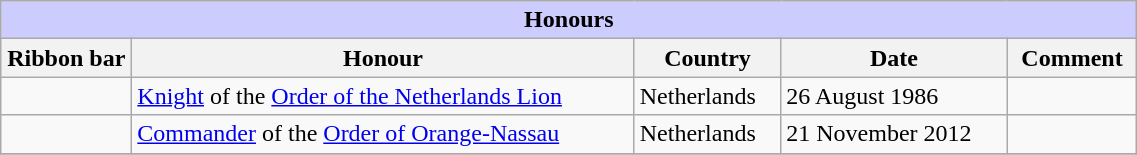<table class="wikitable" style="width:60%;">
<tr style="background:#ccf; text-align:center;">
<td colspan=5><strong>Honours</strong></td>
</tr>
<tr>
<th style="width:80px;">Ribbon bar</th>
<th>Honour</th>
<th>Country</th>
<th>Date</th>
<th>Comment</th>
</tr>
<tr>
<td></td>
<td><a href='#'>Knight</a> of the <a href='#'>Order of the Netherlands Lion</a></td>
<td>Netherlands</td>
<td>26 August 1986</td>
<td></td>
</tr>
<tr>
<td></td>
<td><a href='#'>Commander</a> of the <a href='#'>Order of Orange-Nassau</a></td>
<td>Netherlands</td>
<td>21 November 2012</td>
<td></td>
</tr>
<tr>
</tr>
</table>
